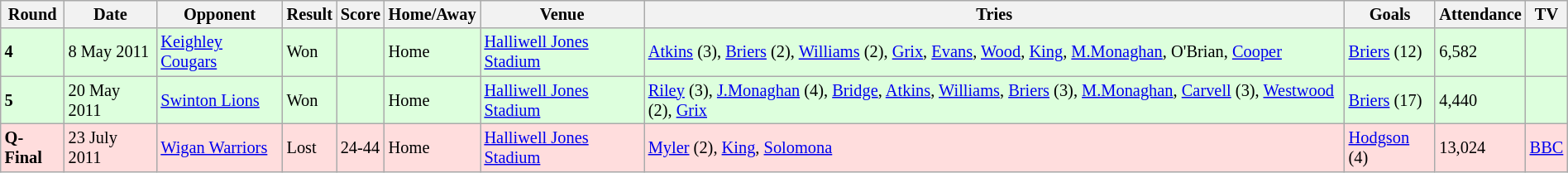<table class="wikitable" style="font-size:85%;" width="100%">
<tr>
<th>Round</th>
<th>Date</th>
<th>Opponent</th>
<th>Result</th>
<th>Score</th>
<th>Home/Away</th>
<th>Venue</th>
<th>Tries</th>
<th>Goals</th>
<th>Attendance</th>
<th>TV</th>
</tr>
<tr bgcolor="#ddffdd">
<td><strong>4</strong></td>
<td>8 May 2011</td>
<td> <a href='#'>Keighley Cougars</a></td>
<td>Won</td>
<td></td>
<td>Home</td>
<td><a href='#'>Halliwell Jones Stadium</a></td>
<td><a href='#'>Atkins</a> (3), <a href='#'>Briers</a> (2), <a href='#'>Williams</a> (2), <a href='#'>Grix</a>, <a href='#'>Evans</a>, <a href='#'>Wood</a>, <a href='#'>King</a>, <a href='#'>M.Monaghan</a>, O'Brian, <a href='#'>Cooper</a></td>
<td><a href='#'>Briers</a> (12)</td>
<td>6,582</td>
<td></td>
</tr>
<tr bgcolor="ddffdd">
<td><strong>5</strong></td>
<td>20 May 2011</td>
<td> <a href='#'>Swinton Lions</a></td>
<td>Won</td>
<td></td>
<td>Home</td>
<td><a href='#'>Halliwell Jones Stadium</a></td>
<td><a href='#'>Riley</a> (3), <a href='#'>J.Monaghan</a> (4), <a href='#'>Bridge</a>, <a href='#'>Atkins</a>, <a href='#'>Williams</a>, <a href='#'>Briers</a> (3), <a href='#'>M.Monaghan</a>, <a href='#'>Carvell</a> (3), <a href='#'>Westwood</a> (2), <a href='#'>Grix</a></td>
<td><a href='#'>Briers</a> (17)</td>
<td>4,440</td>
<td></td>
</tr>
<tr bgcolor="ffdddd">
<td><strong>Q-Final</strong></td>
<td>23 July 2011</td>
<td> <a href='#'>Wigan Warriors</a></td>
<td>Lost</td>
<td>24-44</td>
<td>Home</td>
<td><a href='#'>Halliwell Jones Stadium</a></td>
<td><a href='#'>Myler</a> (2), <a href='#'>King</a>, <a href='#'>Solomona</a></td>
<td><a href='#'>Hodgson</a> (4)</td>
<td>13,024</td>
<td><a href='#'>BBC</a></td>
</tr>
</table>
